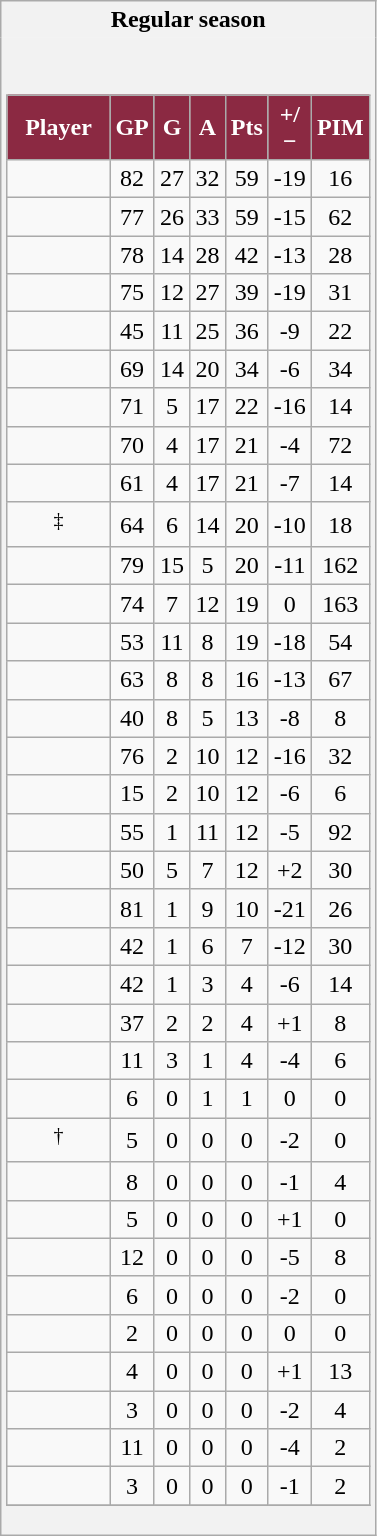<table class="wikitable" style="border: 1px solid #aaa;">
<tr>
<th style="border: 0;">Regular season</th>
</tr>
<tr>
<td style="background: #f2f2f2; border: 0; text-align: center;"><br><table class="wikitable sortable" width="100%">
<tr align=center>
<th style="background:#8B2942; color: #FFFFFF;" width="40%">Player</th>
<th style="background:#8B2942; color: #FFFFFF;" width="10%">GP</th>
<th style="background:#8B2942; color: #FFFFFF;" width="10%">G</th>
<th style="background:#8B2942; color: #FFFFFF;" width="10%">A</th>
<th style="background:#8B2942; color: #FFFFFF;" width="10%">Pts</th>
<th style="background:#8B2942; color: #FFFFFF;" width="10%">+/−</th>
<th style="background:#8B2942; color: #FFFFFF;" width="10%">PIM</th>
</tr>
<tr align=center>
<td></td>
<td>82</td>
<td>27</td>
<td>32</td>
<td>59</td>
<td>-19</td>
<td>16</td>
</tr>
<tr align=center>
<td></td>
<td>77</td>
<td>26</td>
<td>33</td>
<td>59</td>
<td>-15</td>
<td>62</td>
</tr>
<tr align=center>
<td></td>
<td>78</td>
<td>14</td>
<td>28</td>
<td>42</td>
<td>-13</td>
<td>28</td>
</tr>
<tr align=center>
<td></td>
<td>75</td>
<td>12</td>
<td>27</td>
<td>39</td>
<td>-19</td>
<td>31</td>
</tr>
<tr align=center>
<td></td>
<td>45</td>
<td>11</td>
<td>25</td>
<td>36</td>
<td>-9</td>
<td>22</td>
</tr>
<tr align=center>
<td></td>
<td>69</td>
<td>14</td>
<td>20</td>
<td>34</td>
<td>-6</td>
<td>34</td>
</tr>
<tr align=center>
<td></td>
<td>71</td>
<td>5</td>
<td>17</td>
<td>22</td>
<td>-16</td>
<td>14</td>
</tr>
<tr align=center>
<td></td>
<td>70</td>
<td>4</td>
<td>17</td>
<td>21</td>
<td>-4</td>
<td>72</td>
</tr>
<tr align=center>
<td></td>
<td>61</td>
<td>4</td>
<td>17</td>
<td>21</td>
<td>-7</td>
<td>14</td>
</tr>
<tr align=center>
<td><sup>‡</sup></td>
<td>64</td>
<td>6</td>
<td>14</td>
<td>20</td>
<td>-10</td>
<td>18</td>
</tr>
<tr align=center>
<td></td>
<td>79</td>
<td>15</td>
<td>5</td>
<td>20</td>
<td>-11</td>
<td>162</td>
</tr>
<tr align=center>
<td></td>
<td>74</td>
<td>7</td>
<td>12</td>
<td>19</td>
<td>0</td>
<td>163</td>
</tr>
<tr align=center>
<td></td>
<td>53</td>
<td>11</td>
<td>8</td>
<td>19</td>
<td>-18</td>
<td>54</td>
</tr>
<tr align=center>
<td></td>
<td>63</td>
<td>8</td>
<td>8</td>
<td>16</td>
<td>-13</td>
<td>67</td>
</tr>
<tr align=center>
<td></td>
<td>40</td>
<td>8</td>
<td>5</td>
<td>13</td>
<td>-8</td>
<td>8</td>
</tr>
<tr align=center>
<td></td>
<td>76</td>
<td>2</td>
<td>10</td>
<td>12</td>
<td>-16</td>
<td>32</td>
</tr>
<tr align=center>
<td></td>
<td>15</td>
<td>2</td>
<td>10</td>
<td>12</td>
<td>-6</td>
<td>6</td>
</tr>
<tr align=center>
<td></td>
<td>55</td>
<td>1</td>
<td>11</td>
<td>12</td>
<td>-5</td>
<td>92</td>
</tr>
<tr align=center>
<td></td>
<td>50</td>
<td>5</td>
<td>7</td>
<td>12</td>
<td>+2</td>
<td>30</td>
</tr>
<tr align=center>
<td></td>
<td>81</td>
<td>1</td>
<td>9</td>
<td>10</td>
<td>-21</td>
<td>26</td>
</tr>
<tr align=center>
<td></td>
<td>42</td>
<td>1</td>
<td>6</td>
<td>7</td>
<td>-12</td>
<td>30</td>
</tr>
<tr align=center>
<td></td>
<td>42</td>
<td>1</td>
<td>3</td>
<td>4</td>
<td>-6</td>
<td>14</td>
</tr>
<tr align=center>
<td></td>
<td>37</td>
<td>2</td>
<td>2</td>
<td>4</td>
<td>+1</td>
<td>8</td>
</tr>
<tr align=center>
<td></td>
<td>11</td>
<td>3</td>
<td>1</td>
<td>4</td>
<td>-4</td>
<td>6</td>
</tr>
<tr align=center>
<td></td>
<td>6</td>
<td>0</td>
<td>1</td>
<td>1</td>
<td>0</td>
<td>0</td>
</tr>
<tr align=center>
<td><sup>†</sup></td>
<td>5</td>
<td>0</td>
<td>0</td>
<td>0</td>
<td>-2</td>
<td>0</td>
</tr>
<tr align=center>
<td></td>
<td>8</td>
<td>0</td>
<td>0</td>
<td>0</td>
<td>-1</td>
<td>4</td>
</tr>
<tr align=center>
<td></td>
<td>5</td>
<td>0</td>
<td>0</td>
<td>0</td>
<td>+1</td>
<td>0</td>
</tr>
<tr align=center>
<td></td>
<td>12</td>
<td>0</td>
<td>0</td>
<td>0</td>
<td>-5</td>
<td>8</td>
</tr>
<tr align=center>
<td></td>
<td>6</td>
<td>0</td>
<td>0</td>
<td>0</td>
<td>-2</td>
<td>0</td>
</tr>
<tr align=center>
<td></td>
<td>2</td>
<td>0</td>
<td>0</td>
<td>0</td>
<td>0</td>
<td>0</td>
</tr>
<tr align=center>
<td></td>
<td>4</td>
<td>0</td>
<td>0</td>
<td>0</td>
<td>+1</td>
<td>13</td>
</tr>
<tr align=center>
<td></td>
<td>3</td>
<td>0</td>
<td>0</td>
<td>0</td>
<td>-2</td>
<td>4</td>
</tr>
<tr align=center>
<td></td>
<td>11</td>
<td>0</td>
<td>0</td>
<td>0</td>
<td>-4</td>
<td>2</td>
</tr>
<tr align=center>
<td></td>
<td>3</td>
<td>0</td>
<td>0</td>
<td>0</td>
<td>-1</td>
<td>2</td>
</tr>
<tr>
</tr>
</table>
</td>
</tr>
</table>
